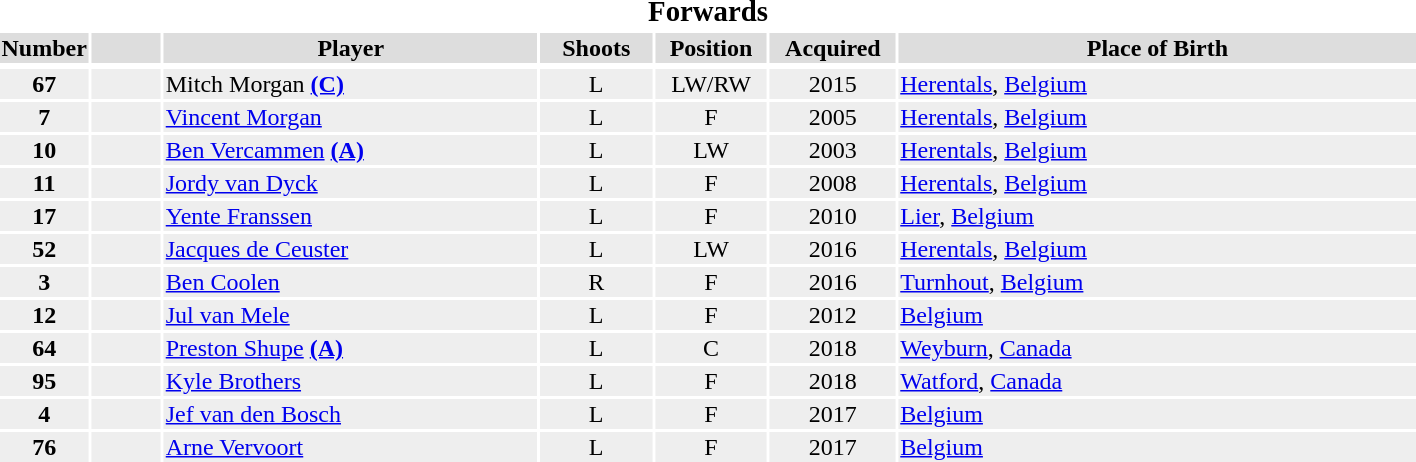<table width=75%>
<tr>
<th colspan=7><big>Forwards</big></th>
</tr>
<tr bgcolor="#dddddd">
<th width=5%>Number</th>
<th width=5%></th>
<th !width=15%>Player</th>
<th width=8%>Shoots</th>
<th width=8%>Position</th>
<th width=9%>Acquired</th>
<th width=37%>Place of Birth</th>
</tr>
<tr>
</tr>
<tr bgcolor="#eeeeee">
<td align=center><strong>67</strong></td>
<td align=center></td>
<td>Mitch Morgan <a href='#'><strong>(C)</strong></a></td>
<td align=center>L</td>
<td align=center>LW/RW</td>
<td align=center>2015</td>
<td><a href='#'>Herentals</a>, <a href='#'>Belgium</a></td>
</tr>
<tr bgcolor="#eeeeee">
<td align=center><strong>7</strong></td>
<td align=center></td>
<td><a href='#'>Vincent Morgan</a></td>
<td align=center>L</td>
<td align=center>F</td>
<td align=center>2005</td>
<td><a href='#'>Herentals</a>, <a href='#'>Belgium</a></td>
</tr>
<tr bgcolor="#eeeeee">
<td align=center><strong>10</strong></td>
<td align=center></td>
<td><a href='#'>Ben Vercammen</a> <a href='#'><strong>(A)</strong></a></td>
<td align=center>L</td>
<td align=center>LW</td>
<td align=center>2003</td>
<td><a href='#'>Herentals</a>, <a href='#'>Belgium</a></td>
</tr>
<tr bgcolor="#eeeeee">
<td align=center><strong>11</strong></td>
<td align=center></td>
<td><a href='#'>Jordy van Dyck</a></td>
<td align=center>L</td>
<td align=center>F</td>
<td align=center>2008</td>
<td><a href='#'>Herentals</a>, <a href='#'>Belgium</a></td>
</tr>
<tr bgcolor="#eeeeee">
<td align=center><strong>17</strong></td>
<td align=center></td>
<td><a href='#'>Yente Franssen</a></td>
<td align=center>L</td>
<td align=center>F</td>
<td align=center>2010</td>
<td><a href='#'>Lier</a>, <a href='#'>Belgium</a></td>
</tr>
<tr bgcolor="#eeeeee">
<td align=center><strong>52</strong></td>
<td align=center></td>
<td><a href='#'>Jacques de Ceuster</a></td>
<td align=center>L</td>
<td align=center>LW</td>
<td align=center>2016</td>
<td><a href='#'>Herentals</a>, <a href='#'>Belgium</a></td>
</tr>
<tr bgcolor="#eeeeee">
<td align=center><strong>3</strong></td>
<td align=center></td>
<td><a href='#'>Ben Coolen</a></td>
<td align=center>R</td>
<td align=center>F</td>
<td align=center>2016</td>
<td><a href='#'>Turnhout</a>, <a href='#'>Belgium</a></td>
</tr>
<tr bgcolor="#eeeeee">
<td align=center><strong>12</strong></td>
<td align=center></td>
<td><a href='#'>Jul van Mele</a></td>
<td align=center>L</td>
<td align=center>F</td>
<td align=center>2012</td>
<td><a href='#'>Belgium</a></td>
</tr>
<tr bgcolor="#eeeeee">
<td align=center><strong>64</strong></td>
<td align=center></td>
<td><a href='#'>Preston Shupe</a> <a href='#'><strong>(A)</strong></a></td>
<td align=center>L</td>
<td align=center>C</td>
<td align=center>2018</td>
<td><a href='#'>Weyburn</a>, <a href='#'>Canada</a></td>
</tr>
<tr bgcolor="#eeeeee">
<td align=center><strong>95</strong></td>
<td align=center></td>
<td><a href='#'>Kyle Brothers</a></td>
<td align=center>L</td>
<td align=center>F</td>
<td align=center>2018</td>
<td><a href='#'>Watford</a>, <a href='#'>Canada</a></td>
</tr>
<tr bgcolor="#eeeeee">
<td align=center><strong>4</strong></td>
<td align=center></td>
<td><a href='#'>Jef van den Bosch</a></td>
<td align=center>L</td>
<td align=center>F</td>
<td align=center>2017</td>
<td><a href='#'>Belgium</a></td>
</tr>
<tr bgcolor="#eeeeee">
<td align=center><strong>76</strong></td>
<td align=center></td>
<td><a href='#'>Arne Vervoort</a></td>
<td align=center>L</td>
<td align=center>F</td>
<td align=center>2017</td>
<td><a href='#'>Belgium</a></td>
</tr>
</table>
